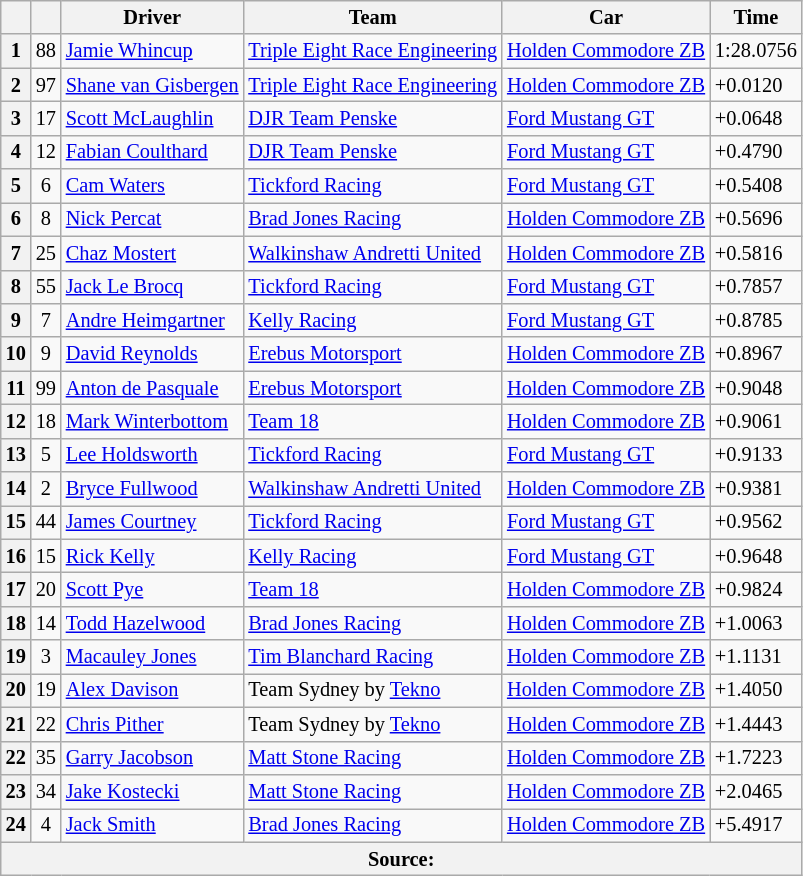<table class="wikitable" style="font-size: 85%">
<tr>
<th></th>
<th></th>
<th>Driver</th>
<th>Team</th>
<th>Car</th>
<th>Time</th>
</tr>
<tr>
<th>1</th>
<td align="center">88</td>
<td> <a href='#'>Jamie Whincup</a></td>
<td><a href='#'>Triple Eight Race Engineering</a></td>
<td><a href='#'>Holden Commodore ZB</a></td>
<td>1:28.0756</td>
</tr>
<tr>
<th>2</th>
<td align="center">97</td>
<td> <a href='#'>Shane van Gisbergen</a></td>
<td><a href='#'>Triple Eight Race Engineering</a></td>
<td><a href='#'>Holden Commodore ZB</a></td>
<td>+0.0120</td>
</tr>
<tr>
<th>3</th>
<td align="center">17</td>
<td> <a href='#'>Scott McLaughlin</a></td>
<td><a href='#'>DJR Team Penske</a></td>
<td><a href='#'>Ford Mustang GT</a></td>
<td>+0.0648</td>
</tr>
<tr>
<th>4</th>
<td align="center">12</td>
<td> <a href='#'>Fabian Coulthard</a></td>
<td><a href='#'>DJR Team Penske</a></td>
<td><a href='#'>Ford Mustang GT</a></td>
<td>+0.4790</td>
</tr>
<tr>
<th>5</th>
<td align="center">6</td>
<td> <a href='#'>Cam Waters</a></td>
<td><a href='#'>Tickford Racing</a></td>
<td><a href='#'>Ford Mustang GT</a></td>
<td>+0.5408</td>
</tr>
<tr>
<th>6</th>
<td align="center">8</td>
<td> <a href='#'>Nick Percat</a></td>
<td><a href='#'>Brad Jones Racing</a></td>
<td><a href='#'>Holden Commodore ZB</a></td>
<td>+0.5696</td>
</tr>
<tr>
<th>7</th>
<td align="center">25</td>
<td> <a href='#'>Chaz Mostert</a></td>
<td><a href='#'>Walkinshaw Andretti United</a></td>
<td><a href='#'>Holden Commodore ZB</a></td>
<td>+0.5816</td>
</tr>
<tr>
<th>8</th>
<td align="center">55</td>
<td> <a href='#'>Jack Le Brocq</a></td>
<td><a href='#'>Tickford Racing</a></td>
<td><a href='#'>Ford Mustang GT</a></td>
<td>+0.7857</td>
</tr>
<tr>
<th>9</th>
<td align="center">7</td>
<td> <a href='#'>Andre Heimgartner</a></td>
<td><a href='#'>Kelly Racing</a></td>
<td><a href='#'>Ford Mustang GT</a></td>
<td>+0.8785</td>
</tr>
<tr>
<th>10</th>
<td align="center">9</td>
<td> <a href='#'>David Reynolds</a></td>
<td><a href='#'>Erebus Motorsport</a></td>
<td><a href='#'>Holden Commodore ZB</a></td>
<td>+0.8967</td>
</tr>
<tr>
<th>11</th>
<td align="center">99</td>
<td> <a href='#'>Anton de Pasquale</a></td>
<td><a href='#'>Erebus Motorsport</a></td>
<td><a href='#'>Holden Commodore ZB</a></td>
<td>+0.9048</td>
</tr>
<tr>
<th>12</th>
<td align="center">18</td>
<td> <a href='#'>Mark Winterbottom</a></td>
<td><a href='#'>Team 18</a></td>
<td><a href='#'>Holden Commodore ZB</a></td>
<td>+0.9061</td>
</tr>
<tr>
<th>13</th>
<td align="center">5</td>
<td> <a href='#'>Lee Holdsworth</a></td>
<td><a href='#'>Tickford Racing</a></td>
<td><a href='#'>Ford Mustang GT</a></td>
<td>+0.9133</td>
</tr>
<tr>
<th>14</th>
<td align="center">2</td>
<td> <a href='#'>Bryce Fullwood</a></td>
<td><a href='#'>Walkinshaw Andretti United</a></td>
<td><a href='#'>Holden Commodore ZB</a></td>
<td>+0.9381</td>
</tr>
<tr>
<th>15</th>
<td align="center">44</td>
<td> <a href='#'>James Courtney</a></td>
<td><a href='#'>Tickford Racing</a></td>
<td><a href='#'>Ford Mustang GT</a></td>
<td>+0.9562</td>
</tr>
<tr>
<th>16</th>
<td align="center">15</td>
<td> <a href='#'>Rick Kelly</a></td>
<td><a href='#'>Kelly Racing</a></td>
<td><a href='#'>Ford Mustang GT</a></td>
<td>+0.9648</td>
</tr>
<tr>
<th>17</th>
<td align="center">20</td>
<td> <a href='#'>Scott Pye</a></td>
<td><a href='#'>Team 18</a></td>
<td><a href='#'>Holden Commodore ZB</a></td>
<td>+0.9824</td>
</tr>
<tr>
<th>18</th>
<td align="center">14</td>
<td> <a href='#'>Todd Hazelwood</a></td>
<td><a href='#'>Brad Jones Racing</a></td>
<td><a href='#'>Holden Commodore ZB</a></td>
<td>+1.0063</td>
</tr>
<tr>
<th>19</th>
<td align="center">3</td>
<td> <a href='#'>Macauley Jones</a></td>
<td><a href='#'>Tim Blanchard Racing</a></td>
<td><a href='#'>Holden Commodore ZB</a></td>
<td>+1.1131</td>
</tr>
<tr>
<th>20</th>
<td align="center">19</td>
<td> <a href='#'>Alex Davison</a></td>
<td>Team Sydney by <a href='#'>Tekno</a></td>
<td><a href='#'>Holden Commodore ZB</a></td>
<td>+1.4050</td>
</tr>
<tr>
<th>21</th>
<td align="center">22</td>
<td> <a href='#'>Chris Pither</a></td>
<td>Team Sydney by <a href='#'>Tekno</a></td>
<td><a href='#'>Holden Commodore ZB</a></td>
<td>+1.4443</td>
</tr>
<tr>
<th>22</th>
<td align="center">35</td>
<td> <a href='#'>Garry Jacobson</a></td>
<td><a href='#'>Matt Stone Racing</a></td>
<td><a href='#'>Holden Commodore ZB</a></td>
<td>+1.7223</td>
</tr>
<tr>
<th>23</th>
<td align="center">34</td>
<td> <a href='#'>Jake Kostecki</a></td>
<td><a href='#'>Matt Stone Racing</a></td>
<td><a href='#'>Holden Commodore ZB</a></td>
<td>+2.0465</td>
</tr>
<tr>
<th>24</th>
<td align="center">4</td>
<td> <a href='#'>Jack Smith</a></td>
<td><a href='#'>Brad Jones Racing</a></td>
<td><a href='#'>Holden Commodore ZB</a></td>
<td>+5.4917</td>
</tr>
<tr>
<th colspan=6>Source:</th>
</tr>
</table>
